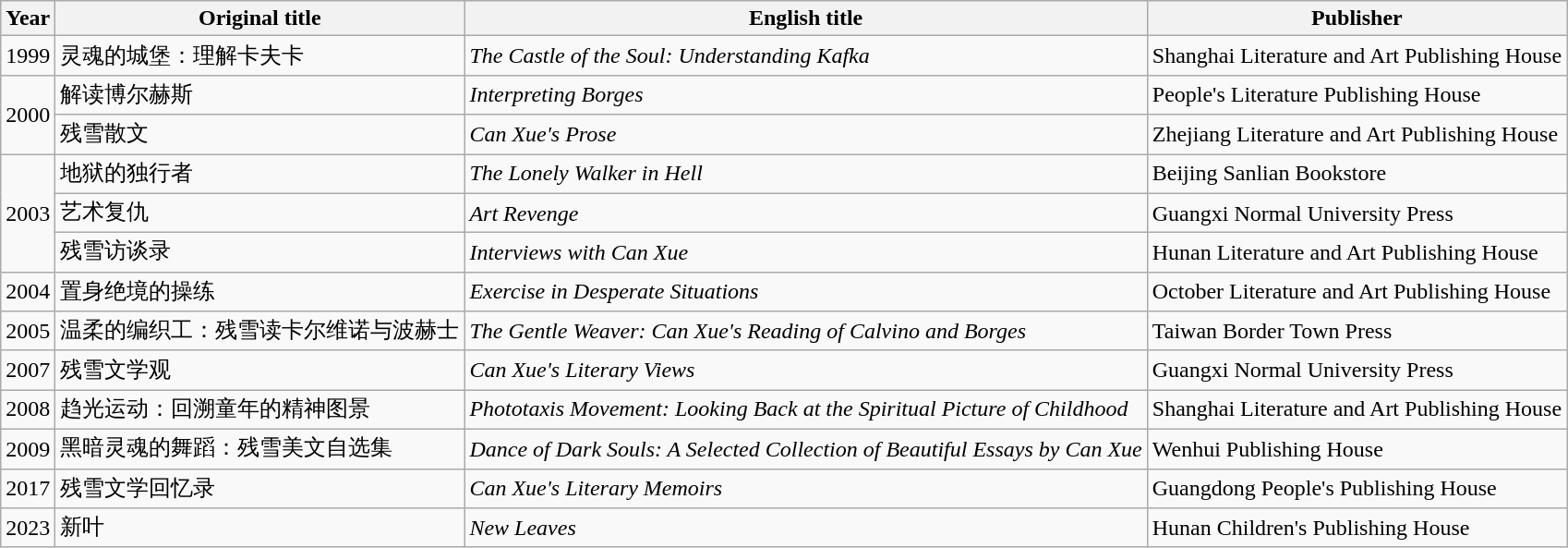<table class="wikitable">
<tr>
<th>Year</th>
<th>Original title</th>
<th>English title</th>
<th>Publisher</th>
</tr>
<tr>
<td>1999</td>
<td>灵魂的城堡：理解卡夫卡</td>
<td><em>The Castle of the Soul: Understanding Kafka</em></td>
<td>Shanghai Literature and Art Publishing House</td>
</tr>
<tr>
<td rowspan="2">2000</td>
<td>解读博尔赫斯</td>
<td><em>Interpreting Borges</em></td>
<td>People's Literature Publishing House</td>
</tr>
<tr>
<td>残雪散文</td>
<td><em>Can Xue's Prose</em></td>
<td>Zhejiang Literature and Art Publishing House</td>
</tr>
<tr>
<td rowspan="3">2003</td>
<td>地狱的独行者</td>
<td><em>The Lonely Walker in Hell</em></td>
<td>Beijing Sanlian Bookstore</td>
</tr>
<tr>
<td>艺术复仇</td>
<td><em>Art Revenge</em></td>
<td>Guangxi Normal University Press</td>
</tr>
<tr>
<td>残雪访谈录</td>
<td><em>Interviews with Can Xue</em></td>
<td>Hunan Literature and Art Publishing House</td>
</tr>
<tr>
<td>2004</td>
<td>置身绝境的操练</td>
<td><em>Exercise in Desperate Situations</em></td>
<td>October Literature and Art Publishing House</td>
</tr>
<tr>
<td>2005</td>
<td>温柔的编织工：残雪读卡尔维诺与波赫士</td>
<td><em>The Gentle Weaver: Can Xue's Reading of Calvino and Borges</em></td>
<td>Taiwan Border Town Press</td>
</tr>
<tr>
<td>2007</td>
<td>残雪文学观</td>
<td><em>Can Xue's Literary Views</em></td>
<td>Guangxi Normal University Press</td>
</tr>
<tr>
<td>2008</td>
<td>趋光运动：回溯童年的精神图景</td>
<td><em>Phototaxis Movement: Looking Back at the Spiritual Picture of Childhood</em></td>
<td>Shanghai Literature and Art Publishing House</td>
</tr>
<tr>
<td>2009</td>
<td>黑暗灵魂的舞蹈：残雪美文自选集</td>
<td><em>Dance of Dark Souls: A Selected Collection of Beautiful Essays by Can Xue</em></td>
<td>Wenhui Publishing House</td>
</tr>
<tr>
<td>2017</td>
<td>残雪文学回忆录</td>
<td><em>Can Xue's Literary Memoirs</em></td>
<td>Guangdong People's Publishing House</td>
</tr>
<tr>
<td>2023</td>
<td>新叶</td>
<td><em>New Leaves</em></td>
<td>Hunan Children's Publishing House</td>
</tr>
</table>
